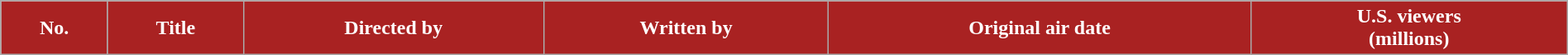<table class="wikitable plainrowheaders" style="width:100%;">
<tr style="color:white">
<th style="background: #A92222;">No.</th>
<th style="background: #A92222;">Title</th>
<th style="background: #A92222;">Directed by</th>
<th style="background: #A92222;">Written by</th>
<th style="background: #A92222;">Original air date</th>
<th style="background: #A92222;">U.S. viewers<br>(millions)<br>




</th>
</tr>
</table>
